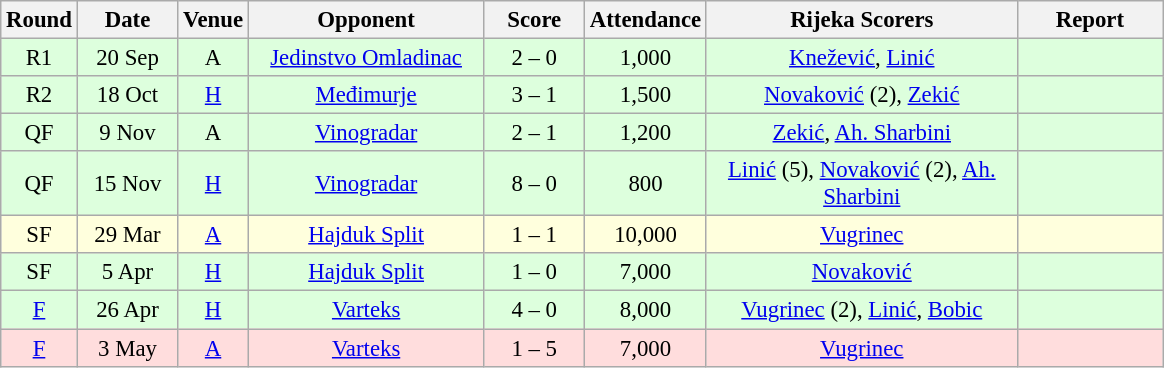<table class="wikitable sortable" style="text-align: center; font-size:95%;">
<tr>
<th width="30">Round</th>
<th width="60">Date</th>
<th width="20">Venue</th>
<th width="150">Opponent</th>
<th width="60">Score</th>
<th width="40">Attendance</th>
<th width="200">Rijeka Scorers</th>
<th width="90" class="unsortable">Report</th>
</tr>
<tr bgcolor="#ddffdd">
<td>R1</td>
<td>20 Sep</td>
<td>A</td>
<td><a href='#'>Jedinstvo Omladinac</a></td>
<td>2 – 0</td>
<td>1,000</td>
<td><a href='#'>Knežević</a>, <a href='#'>Linić</a></td>
<td></td>
</tr>
<tr bgcolor="#ddffdd">
<td>R2</td>
<td>18 Oct</td>
<td><a href='#'>H</a></td>
<td><a href='#'>Međimurje</a></td>
<td>3 – 1</td>
<td>1,500</td>
<td><a href='#'>Novaković</a> (2), <a href='#'>Zekić</a></td>
<td></td>
</tr>
<tr bgcolor="#ddffdd">
<td>QF</td>
<td>9 Nov</td>
<td>A</td>
<td><a href='#'>Vinogradar</a></td>
<td>2 – 1</td>
<td>1,200</td>
<td><a href='#'>Zekić</a>, <a href='#'>Ah. Sharbini</a></td>
<td></td>
</tr>
<tr bgcolor="#ddffdd">
<td>QF</td>
<td>15 Nov</td>
<td><a href='#'>H</a></td>
<td><a href='#'>Vinogradar</a></td>
<td>8 – 0</td>
<td>800</td>
<td><a href='#'>Linić</a> (5), <a href='#'>Novaković</a> (2), <a href='#'>Ah. Sharbini</a></td>
<td></td>
</tr>
<tr bgcolor="#ffffdd">
<td>SF</td>
<td>29 Mar</td>
<td><a href='#'>A</a></td>
<td><a href='#'>Hajduk Split</a></td>
<td>1 – 1</td>
<td>10,000</td>
<td><a href='#'>Vugrinec</a></td>
<td></td>
</tr>
<tr bgcolor="#ddffdd">
<td>SF</td>
<td>5 Apr</td>
<td><a href='#'>H</a></td>
<td><a href='#'>Hajduk Split</a></td>
<td>1 – 0</td>
<td>7,000</td>
<td><a href='#'>Novaković</a></td>
<td></td>
</tr>
<tr bgcolor="#ddffdd">
<td><a href='#'>F</a></td>
<td>26 Apr</td>
<td><a href='#'>H</a></td>
<td><a href='#'>Varteks</a></td>
<td>4 – 0</td>
<td>8,000</td>
<td><a href='#'>Vugrinec</a> (2), <a href='#'>Linić</a>, <a href='#'>Bobic</a></td>
<td></td>
</tr>
<tr bgcolor="#ffdddd">
<td><a href='#'>F</a></td>
<td>3 May</td>
<td><a href='#'>A</a></td>
<td><a href='#'>Varteks</a></td>
<td>1 – 5</td>
<td>7,000</td>
<td><a href='#'>Vugrinec</a></td>
<td></td>
</tr>
</table>
